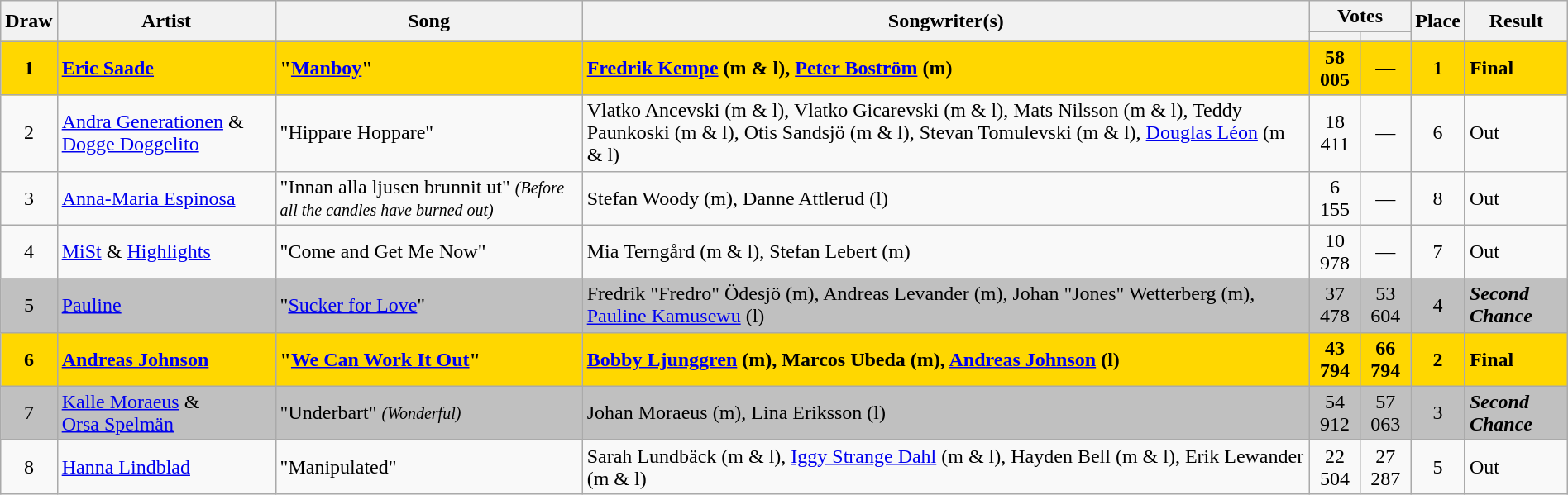<table class="sortable wikitable" style="margin: 1em auto 1em auto; text-align:center;">
<tr>
<th rowspan="2">Draw</th>
<th rowspan="2">Artist</th>
<th rowspan="2">Song</th>
<th rowspan="2">Songwriter(s)</th>
<th colspan="2" class="unsortable">Votes</th>
<th rowspan="2">Place</th>
<th rowspan="2">Result</th>
</tr>
<tr>
<th></th>
<th></th>
</tr>
<tr style="font-weight:bold;background:gold;">
<td><strong>1</strong></td>
<td align="left"><strong><a href='#'>Eric Saade</a></strong></td>
<td align="left">"<strong><a href='#'>Manboy</a></strong>"</td>
<td align="left"><strong><a href='#'>Fredrik Kempe</a> (m & l), <a href='#'>Peter Boström</a> (m)</strong></td>
<td><strong>58 005</strong></td>
<td><strong>—</strong></td>
<td>1</td>
<td align="left">Final</td>
</tr>
<tr>
<td>2</td>
<td align="left"><a href='#'>Andra Generationen</a> & <a href='#'>Dogge Doggelito</a></td>
<td align="left">"Hippare Hoppare"</td>
<td align="left">Vlatko Ancevski (m & l), Vlatko Gicarevski (m & l), Mats Nilsson (m & l), Teddy Paunkoski (m & l), Otis Sandsjö (m & l), Stevan Tomulevski (m & l), <a href='#'>Douglas Léon</a> (m & l)</td>
<td>18 411</td>
<td>—</td>
<td>6</td>
<td align="left">Out</td>
</tr>
<tr>
<td>3</td>
<td align="left"><a href='#'>Anna-Maria Espinosa</a></td>
<td align="left">"Innan alla ljusen brunnit ut" <small><em>(Before all the candles have burned out)</em></small></td>
<td align="left">Stefan Woody (m), Danne Attlerud (l)</td>
<td>6 155</td>
<td>—</td>
<td>8</td>
<td align="left">Out</td>
</tr>
<tr>
<td>4</td>
<td align="left"><a href='#'>MiSt</a> & <a href='#'>Highlights</a></td>
<td align="left">"Come and Get Me Now"</td>
<td align="left">Mia Terngård (m & l), Stefan Lebert (m)</td>
<td>10 978</td>
<td>—</td>
<td>7</td>
<td align="left">Out</td>
</tr>
<tr style="background:silver;">
<td>5</td>
<td align="left"><a href='#'>Pauline</a></td>
<td align="left">"<a href='#'>Sucker for Love</a>"</td>
<td align="left">Fredrik "Fredro" Ödesjö (m), Andreas Levander (m), Johan "Jones" Wetterberg (m), <a href='#'>Pauline Kamusewu</a> (l)</td>
<td>37 478</td>
<td>53 604</td>
<td>4</td>
<td align="left"><strong><em>Second Chance</em></strong></td>
</tr>
<tr style="font-weight:bold;background:gold;">
<td><strong>6</strong></td>
<td align="left"><strong><a href='#'>Andreas Johnson</a></strong></td>
<td align="left">"<strong><a href='#'>We Can Work It Out</a></strong>"</td>
<td align="left"><strong><a href='#'>Bobby Ljunggren</a> (m), Marcos Ubeda (m), <a href='#'>Andreas Johnson</a> (l)</strong></td>
<td><strong>43 794</strong></td>
<td><strong>66 794</strong></td>
<td>2</td>
<td align="left">Final</td>
</tr>
<tr style="background:silver;">
<td>7</td>
<td align="left"><a href='#'>Kalle Moraeus</a> & <br> <a href='#'>Orsa Spelmän</a></td>
<td align="left">"Underbart" <small><em>(Wonderful)</em></small></td>
<td align="left">Johan Moraeus (m), Lina Eriksson (l)</td>
<td>54 912</td>
<td>57 063</td>
<td>3</td>
<td align="left"><strong><em>Second Chance</em></strong></td>
</tr>
<tr>
<td>8</td>
<td align="left"><a href='#'>Hanna Lindblad</a></td>
<td align="left">"Manipulated"</td>
<td align="left">Sarah Lundbäck (m & l), <a href='#'>Iggy Strange Dahl</a> (m & l), Hayden Bell (m & l), Erik Lewander (m & l)</td>
<td>22 504</td>
<td>27 287</td>
<td>5</td>
<td align="left">Out</td>
</tr>
</table>
